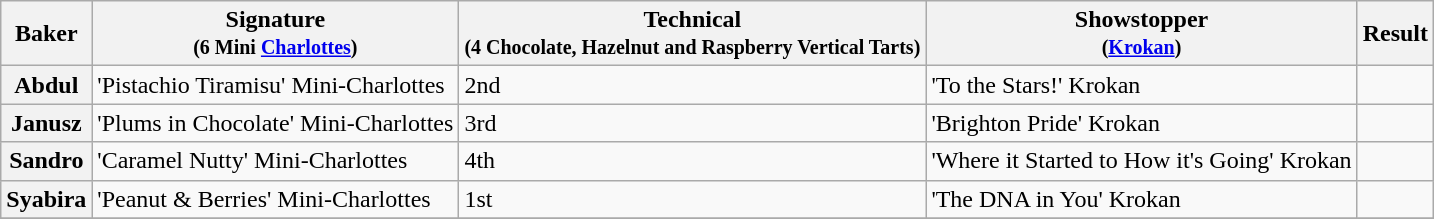<table class="wikitable sortable col3center sticky-header">
<tr>
<th scope="col">Baker</th>
<th scope="col" class="unsortable">Signature<br> <small>(6 Mini <a href='#'>Charlottes</a>)</small></th>
<th scope="col">Technical<br> <small>(4 Chocolate, Hazelnut and Raspberry Vertical Tarts)</small></th>
<th scope="col" class="unsortable">Showstopper<br> <small>(<a href='#'>Krokan</a>)</small></th>
<th scope="col">Result</th>
</tr>
<tr>
<th scope="row">Abdul</th>
<td>'Pistachio Tiramisu' Mini-Charlottes</td>
<td>2nd</td>
<td>'To the Stars!' Krokan</td>
<td></td>
</tr>
<tr>
<th scope="row">Janusz</th>
<td>'Plums in Chocolate' Mini-Charlottes</td>
<td>3rd</td>
<td>'Brighton Pride' Krokan</td>
<td></td>
</tr>
<tr>
<th scope="row">Sandro</th>
<td>'Caramel Nutty' Mini-Charlottes</td>
<td>4th</td>
<td>'Where it Started to How it's Going' Krokan</td>
<td></td>
</tr>
<tr>
<th scope="row">Syabira</th>
<td>'Peanut & Berries' Mini-Charlottes</td>
<td>1st</td>
<td>'The DNA in You' Krokan</td>
<td></td>
</tr>
<tr>
</tr>
</table>
